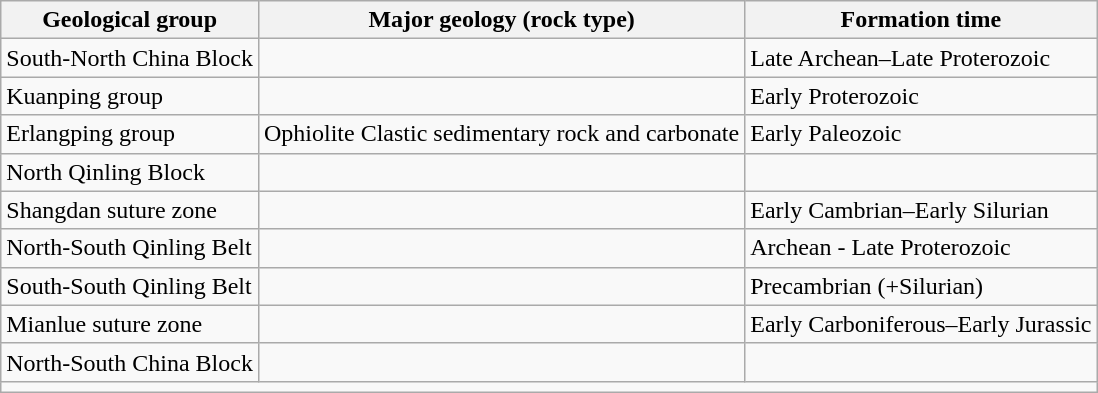<table class="wikitable">
<tr>
<th><strong>Geological group</strong></th>
<th><strong>Major geology (rock type)</strong></th>
<th><strong>Formation time</strong></th>
</tr>
<tr>
<td>South-North China Block</td>
<td></td>
<td>Late Archean–Late Proterozoic<br></td>
</tr>
<tr>
<td>Kuanping group</td>
<td></td>
<td>Early Proterozoic<br></td>
</tr>
<tr>
<td>Erlangping group</td>
<td>Ophiolite Clastic sedimentary rock and carbonate</td>
<td>Early Paleozoic</td>
</tr>
<tr>
<td>North Qinling Block</td>
<td></td>
<td></td>
</tr>
<tr>
<td>Shangdan suture zone</td>
<td></td>
<td>Early Cambrian–Early Silurian<br></td>
</tr>
<tr>
<td>North-South Qinling Belt</td>
<td></td>
<td>Archean - Late Proterozoic<br></td>
</tr>
<tr>
<td>South-South Qinling Belt</td>
<td></td>
<td>Precambrian (+Silurian)<br></td>
</tr>
<tr>
<td>Mianlue suture zone</td>
<td></td>
<td>Early Carboniferous–Early Jurassic</td>
</tr>
<tr>
<td>North-South China Block</td>
<td></td>
<td></td>
</tr>
<tr>
<td colspan="3"></td>
</tr>
</table>
